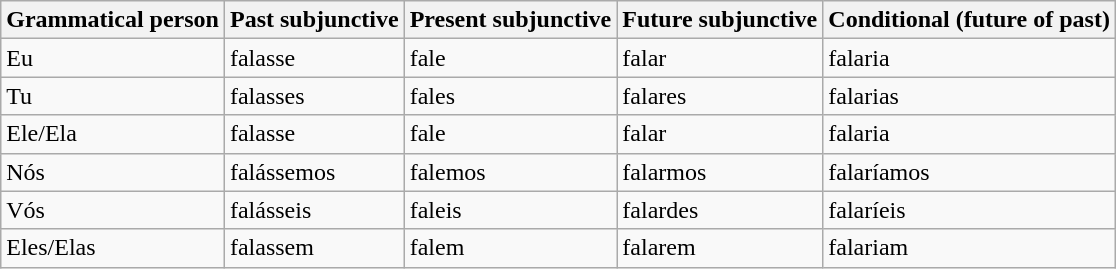<table class="wikitable">
<tr>
<th>Grammatical person</th>
<th>Past subjunctive</th>
<th>Present subjunctive</th>
<th>Future subjunctive</th>
<th>Conditional (future of past)</th>
</tr>
<tr>
<td>Eu</td>
<td>falasse</td>
<td>fale</td>
<td>falar</td>
<td>falaria</td>
</tr>
<tr>
<td>Tu</td>
<td>falasses</td>
<td>fales</td>
<td>falares</td>
<td>falarias</td>
</tr>
<tr>
<td>Ele/Ela</td>
<td>falasse</td>
<td>fale</td>
<td>falar</td>
<td>falaria</td>
</tr>
<tr>
<td>Nós</td>
<td>falássemos</td>
<td>falemos</td>
<td>falarmos</td>
<td>falaríamos</td>
</tr>
<tr>
<td>Vós</td>
<td>falásseis</td>
<td>faleis</td>
<td>falardes</td>
<td>falaríeis</td>
</tr>
<tr>
<td>Eles/Elas</td>
<td>falassem</td>
<td>falem</td>
<td>falarem</td>
<td>falariam</td>
</tr>
</table>
